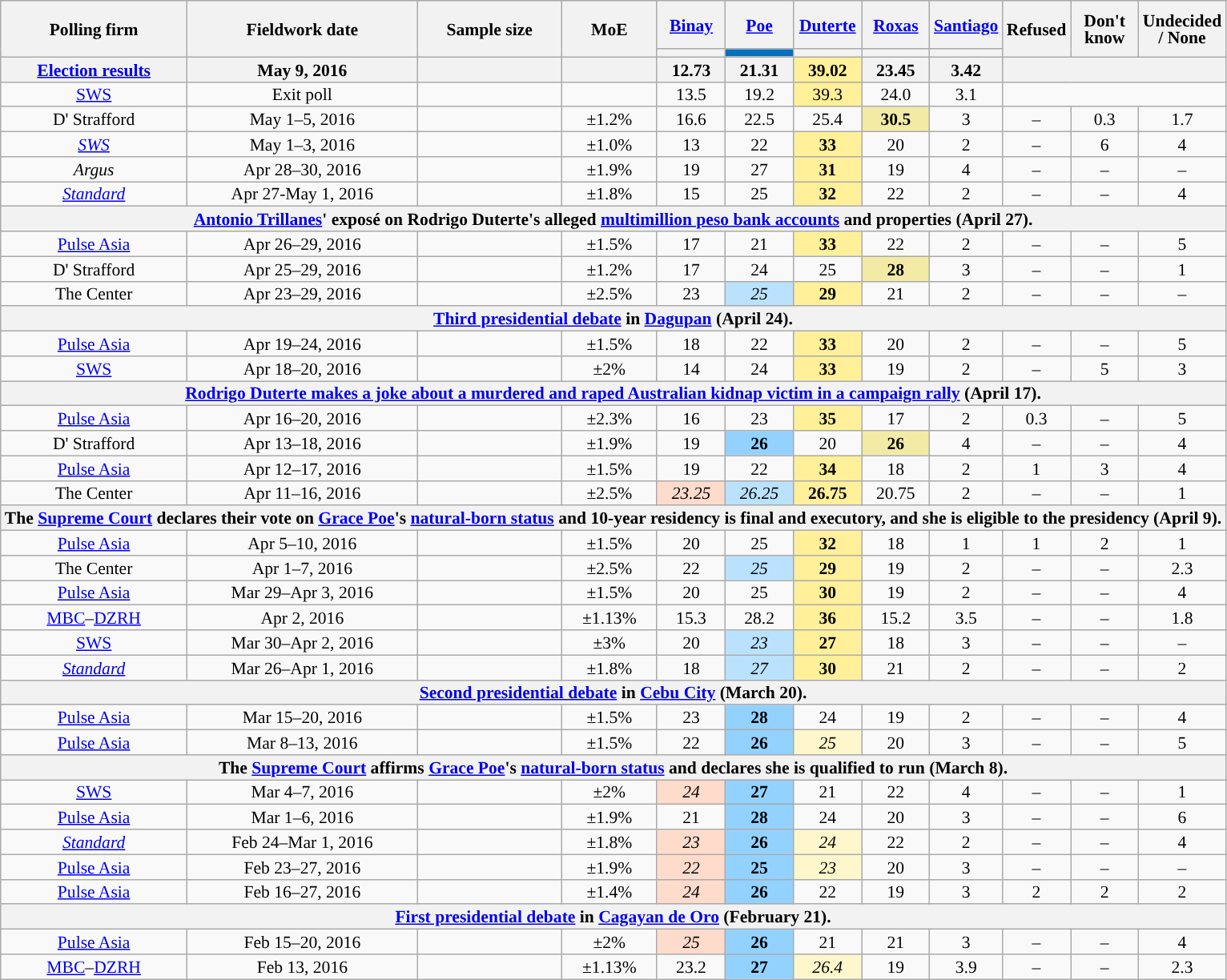<table class="wikitable" style="text-align:center;font-size:90%;line-height:14px;">
<tr style="height:40px;">
<th rowspan="2">Polling firm</th>
<th rowspan="2">Fieldwork date</th>
<th rowspan="2">Sample size</th>
<th rowspan="2"><abbr>MoE</abbr></th>
<th style="width:50px;"><a href='#'>Binay</a><br></th>
<th style="width:50px;"><a href='#'>Poe</a><br></th>
<th style="width:50px;"><a href='#'>Duterte</a><br></th>
<th style="width:50px;"><a href='#'>Roxas</a><br></th>
<th style="width:50px;"><a href='#'>Santiago</a><br></th>
<th style="width:50px;" rowspan="2">Refused</th>
<th style="width:50px;" rowspan="2">Don't know</th>
<th style="width:50px;" rowspan="2">Undecided / None</th>
</tr>
<tr>
<th style="background:"></th>
<th style="background:#0070C0;"></th>
<th style="background:"></th>
<th style="background:"></th>
<th style="background:"></th>
</tr>
<tr>
<th><a href='#'>Election results</a></th>
<th>May 9, 2016</th>
<th></th>
<th></th>
<th>12.73</th>
<th>21.31</th>
<th style="background:#fff099;"><strong>39.02</strong></th>
<th>23.45</th>
<th>3.42</th>
<th colspan="3"></th>
</tr>
<tr>
<td><a href='#'>SWS</a></td>
<td>Exit poll</td>
<td></td>
<td></td>
<td>13.5</td>
<td>19.2</td>
<td style="background:#fff099;">39.3</td>
<td>24.0</td>
<td>3.1</td>
<td colspan="3"></td>
</tr>
<tr>
<td>D' Strafford</td>
<td>May 1–5, 2016</td>
<td></td>
<td>±1.2%</td>
<td>16.6</td>
<td>22.5</td>
<td>25.4</td>
<td style="background:#f3eba5;"><strong>30.5</strong></td>
<td>3</td>
<td>–</td>
<td>0.3</td>
<td>1.7</td>
</tr>
<tr>
<td><em><a href='#'>SWS</a></em></td>
<td>May 1–3, 2016</td>
<td></td>
<td>±1.0%</td>
<td>13</td>
<td>22</td>
<td style="background:#fff099;"><strong>33</strong></td>
<td>20</td>
<td>2</td>
<td>–</td>
<td>6</td>
<td>4</td>
</tr>
<tr>
<td><em>Argus</em></td>
<td>Apr 28–30, 2016</td>
<td></td>
<td>±1.9%</td>
<td>19</td>
<td>27</td>
<td style="background:#fff099;"><strong>31</strong></td>
<td>19</td>
<td>4</td>
<td>–</td>
<td>–</td>
<td>–</td>
</tr>
<tr>
<td><em><a href='#'>Standard</a></em></td>
<td>Apr 27-May 1, 2016</td>
<td></td>
<td>±1.8%</td>
<td>15</td>
<td>25</td>
<td style="background:#fff099;"><strong>32</strong></td>
<td>22</td>
<td>2</td>
<td>–</td>
<td>–</td>
<td>4</td>
</tr>
<tr>
<th colspan="12"><a href='#'>Antonio Trillanes</a>' exposé on Rodrigo Duterte's alleged <a href='#'>multimillion peso bank accounts</a> and properties (April 27).</th>
</tr>
<tr>
<td><a href='#'>Pulse Asia</a></td>
<td>Apr 26–29, 2016</td>
<td></td>
<td>±1.5%</td>
<td>17</td>
<td>21</td>
<td style="background:#fff099;"><strong>33</strong></td>
<td>22</td>
<td>2</td>
<td>–</td>
<td>–</td>
<td>5</td>
</tr>
<tr>
<td>D' Strafford</td>
<td>Apr 25–29, 2016</td>
<td></td>
<td>±1.2%</td>
<td>17</td>
<td>24</td>
<td>25</td>
<td style="background:#f3eba5;"><strong>28</strong></td>
<td>3</td>
<td>–</td>
<td>–</td>
<td>1</td>
</tr>
<tr>
<td>The Center</td>
<td>Apr 23–29, 2016</td>
<td></td>
<td>±2.5%</td>
<td>23</td>
<td style="background:#bae2ff;"><em>25</em></td>
<td style="background:#fff099;"><strong>29</strong></td>
<td>21</td>
<td>2</td>
<td>–</td>
<td>–</td>
<td>–</td>
</tr>
<tr>
<th colspan="12"><a href='#'>Third presidential debate</a> in <a href='#'>Dagupan</a> (April 24).</th>
</tr>
<tr>
<td><a href='#'>Pulse Asia</a></td>
<td>Apr 19–24, 2016</td>
<td></td>
<td>±1.5%</td>
<td>18</td>
<td>22</td>
<td style="background:#fff099;"><strong>33</strong></td>
<td>20</td>
<td>2</td>
<td>–</td>
<td>–</td>
<td>5</td>
</tr>
<tr>
<td><a href='#'>SWS</a></td>
<td>Apr 18–20, 2016</td>
<td></td>
<td>±2%</td>
<td>14</td>
<td>24</td>
<td style="background:#fff099;"><strong>33</strong></td>
<td>19</td>
<td>2</td>
<td>–</td>
<td>5</td>
<td>3</td>
</tr>
<tr>
<th colspan="12"><a href='#'>Rodrigo Duterte makes a joke about a murdered and raped Australian kidnap victim in a campaign rally</a> (April 17).</th>
</tr>
<tr>
<td><a href='#'>Pulse Asia</a></td>
<td>Apr 16–20, 2016</td>
<td></td>
<td>±2.3%</td>
<td>16</td>
<td>23</td>
<td style="background:#fff099;"><strong>35</strong></td>
<td>17</td>
<td>2</td>
<td>0.3</td>
<td>–</td>
<td>5</td>
</tr>
<tr>
<td>D' Strafford</td>
<td>Apr 13–18, 2016</td>
<td></td>
<td>±1.9%</td>
<td>19</td>
<td style="background:#93d2ff;"><strong>26</strong></td>
<td>20</td>
<td style="background:#f3eba5;"><strong>26</strong></td>
<td>4</td>
<td>–</td>
<td>–</td>
<td>4</td>
</tr>
<tr>
<td><a href='#'>Pulse Asia</a></td>
<td>Apr 12–17, 2016</td>
<td></td>
<td>±1.5%</td>
<td>19</td>
<td>22</td>
<td style="background:#fff099;"><strong>34</strong></td>
<td>18</td>
<td>2</td>
<td>1</td>
<td>3</td>
<td>4</td>
</tr>
<tr>
<td>The Center</td>
<td>Apr 11–16, 2016</td>
<td></td>
<td>±2.5%</td>
<td style="background:#FFDBCC;"><em>23.25</em></td>
<td style="background:#bae2ff;"><em>26.25</em></td>
<td style="background:#fff099;"><strong>26.75</strong></td>
<td>20.75</td>
<td>2</td>
<td>–</td>
<td>–</td>
<td>1</td>
</tr>
<tr>
<th colspan="12">The <a href='#'>Supreme Court</a> declares their vote on <a href='#'>Grace Poe</a>'s <a href='#'>natural-born status</a> and 10-year residency is final and executory, and she is eligible to the presidency (April 9).</th>
</tr>
<tr>
<td><a href='#'>Pulse Asia</a></td>
<td>Apr 5–10, 2016</td>
<td></td>
<td>±1.5%</td>
<td>20</td>
<td>25</td>
<td style="background:#fff099;"><strong>32</strong></td>
<td>18</td>
<td>1</td>
<td>1</td>
<td>2</td>
<td>1</td>
</tr>
<tr>
<td>The Center</td>
<td>Apr 1–7, 2016</td>
<td></td>
<td>±2.5%</td>
<td>22</td>
<td style="background:#bae2ff;"><em>25</em></td>
<td style="background:#fff099;"><strong>29</strong></td>
<td>19</td>
<td>2</td>
<td>–</td>
<td>–</td>
<td>2.3</td>
</tr>
<tr>
<td><a href='#'>Pulse Asia</a></td>
<td>Mar 29–Apr 3, 2016</td>
<td></td>
<td>±1.5%</td>
<td>20</td>
<td>25</td>
<td style="background:#fff099;"><strong>30</strong></td>
<td>19</td>
<td>2</td>
<td>–</td>
<td>–</td>
<td>4</td>
</tr>
<tr>
<td><a href='#'>MBC</a>–<a href='#'>DZRH</a></td>
<td>Apr 2, 2016</td>
<td></td>
<td>±1.13%</td>
<td>15.3</td>
<td>28.2</td>
<td style="background:#fff099;"><strong>36</strong></td>
<td>15.2</td>
<td>3.5</td>
<td>–</td>
<td>–</td>
<td>1.8</td>
</tr>
<tr>
<td><a href='#'>SWS</a></td>
<td>Mar 30–Apr 2, 2016</td>
<td></td>
<td>±3%</td>
<td>20</td>
<td style="background:#bae2ff;"><em>23</em></td>
<td style="background:#fff099;"><strong>27</strong></td>
<td>18</td>
<td>3</td>
<td>–</td>
<td>–</td>
<td>–</td>
</tr>
<tr>
<td><em><a href='#'>Standard</a></em> </td>
<td>Mar 26–Apr 1, 2016</td>
<td></td>
<td>±1.8%</td>
<td>18</td>
<td style="background:#bae2ff;"><em>27</em></td>
<td style="background:#fff099;"><strong>30</strong></td>
<td>21</td>
<td>2</td>
<td>–</td>
<td>–</td>
<td>2</td>
</tr>
<tr>
<th colspan="12"><a href='#'>Second presidential debate</a> in <a href='#'>Cebu City</a> (March 20).</th>
</tr>
<tr>
<td><a href='#'>Pulse Asia</a></td>
<td>Mar 15–20, 2016</td>
<td></td>
<td>±1.5%</td>
<td>23</td>
<td style="background:#93d2ff;"><strong>28</strong></td>
<td>24</td>
<td>19</td>
<td>2</td>
<td>–</td>
<td>–</td>
<td>4</td>
</tr>
<tr>
<td><a href='#'>Pulse Asia</a></td>
<td>Mar 8–13, 2016</td>
<td></td>
<td>±1.5%</td>
<td>22</td>
<td style="background:#93d2ff;"><strong>26</strong></td>
<td style="background:#fff7cc;"><em>25</em></td>
<td>20</td>
<td>3</td>
<td>–</td>
<td>–</td>
<td>5</td>
</tr>
<tr>
<th colspan="12">The <a href='#'>Supreme Court</a> affirms <a href='#'>Grace Poe</a>'s <a href='#'>natural-born status</a> and declares she is qualified to run (March 8).</th>
</tr>
<tr>
<td><a href='#'>SWS</a></td>
<td>Mar 4–7, 2016</td>
<td></td>
<td>±2%</td>
<td style="background:#FFDBCC;"><em>24</em></td>
<td style="background:#93d2ff;"><strong>27</strong></td>
<td>21</td>
<td>22</td>
<td>4</td>
<td>–</td>
<td>–</td>
<td>1</td>
</tr>
<tr>
<td><a href='#'>Pulse Asia</a></td>
<td>Mar 1–6, 2016</td>
<td></td>
<td>±1.9%</td>
<td>21</td>
<td style="background:#93d2ff;"><strong>28</strong></td>
<td>24</td>
<td>20</td>
<td>3</td>
<td>–</td>
<td>–</td>
<td>6</td>
</tr>
<tr>
<td><em><a href='#'>Standard</a></em></td>
<td>Feb 24–Mar 1, 2016</td>
<td></td>
<td>±1.8%</td>
<td style="background:#FFDBCC;"><em>23</em></td>
<td style="background:#93d2ff;"><strong>26</strong></td>
<td style="background:#fff7cc;"><em>24</em></td>
<td>22</td>
<td>2</td>
<td>–</td>
<td>–</td>
<td>4</td>
</tr>
<tr>
<td><a href='#'>Pulse Asia</a></td>
<td>Feb 23–27, 2016</td>
<td></td>
<td>±1.9%</td>
<td style="background:#FFDBCC;"><em>22</em></td>
<td style="background:#93d2ff;"><strong>25</strong></td>
<td style="background:#fff7cc;"><em>23</em></td>
<td>20</td>
<td>3</td>
<td>–</td>
<td>–</td>
<td>–</td>
</tr>
<tr>
<td><a href='#'>Pulse Asia</a></td>
<td>Feb 16–27, 2016</td>
<td></td>
<td>±1.4%</td>
<td style="background:#FFDBCC;"><em>24</em></td>
<td style="background:#93d2ff;"><strong>26</strong></td>
<td>22</td>
<td>19</td>
<td>3</td>
<td>2</td>
<td>2</td>
<td>2</td>
</tr>
<tr>
<th colspan="12"><a href='#'>First presidential debate</a> in <a href='#'>Cagayan de Oro</a> (February 21).</th>
</tr>
<tr>
<td><a href='#'>Pulse Asia</a></td>
<td>Feb 15–20, 2016</td>
<td></td>
<td>±2%</td>
<td style="background:#FFDBCC;"><em>25</em></td>
<td style="background:#93d2ff;"><strong>26</strong></td>
<td>21</td>
<td>21</td>
<td>3</td>
<td>–</td>
<td>–</td>
<td>4</td>
</tr>
<tr>
<td><a href='#'>MBC</a>–<a href='#'>DZRH</a></td>
<td>Feb 13, 2016</td>
<td></td>
<td>±1.13%</td>
<td>23.2</td>
<td style="background:#93d2ff;"><strong>27</strong></td>
<td style="background:#fff7cc;"><em>26.4</em></td>
<td>19</td>
<td>3.9</td>
<td>–</td>
<td>–</td>
<td>2.3</td>
</tr>
</table>
